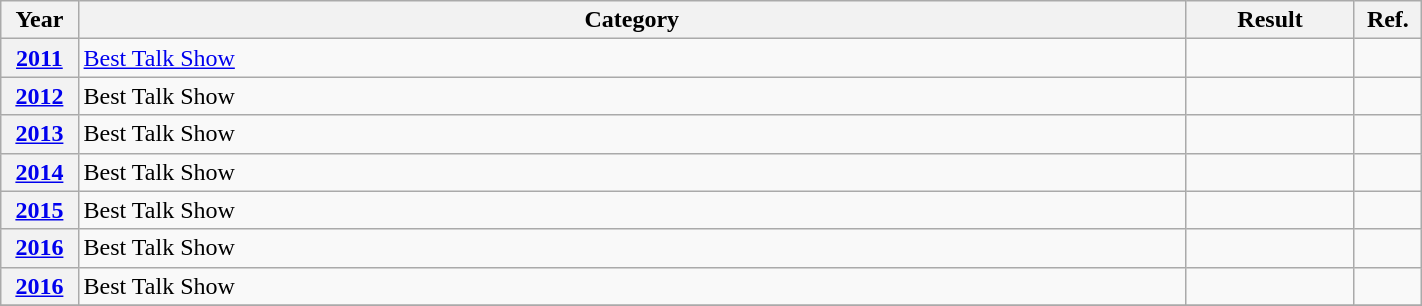<table class="wikitable plainrowheaders" width=75%>
<tr>
<th scope="col" width="4%">Year</th>
<th scope="col" width="59%">Category</th>
<th scope="col" width="9%">Result</th>
<th scope="col" width="3%">Ref.</th>
</tr>
<tr>
<th scope="row"><a href='#'>2011</a></th>
<td><a href='#'>Best Talk Show</a></td>
<td></td>
<td></td>
</tr>
<tr>
<th scope="row"><a href='#'>2012</a></th>
<td>Best Talk Show</td>
<td></td>
<td></td>
</tr>
<tr>
<th scope="row"><a href='#'>2013</a></th>
<td>Best Talk Show</td>
<td></td>
<td></td>
</tr>
<tr>
<th scope="row"><a href='#'>2014</a></th>
<td>Best Talk Show</td>
<td></td>
<td></td>
</tr>
<tr>
<th scope="row"><a href='#'>2015</a></th>
<td>Best Talk Show</td>
<td></td>
<td></td>
</tr>
<tr>
<th scope="row"><a href='#'>2016</a></th>
<td>Best Talk Show</td>
<td></td>
<td></td>
</tr>
<tr>
<th scope="row"><a href='#'>2016</a></th>
<td>Best Talk Show</td>
<td></td>
<td></td>
</tr>
<tr>
</tr>
</table>
